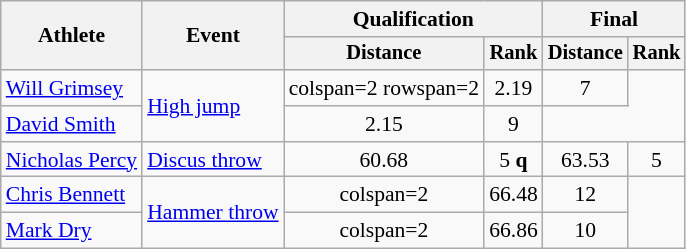<table class="wikitable" style="font-size:90%; text-align:center">
<tr>
<th rowspan=2>Athlete</th>
<th rowspan=2>Event</th>
<th colspan=2>Qualification</th>
<th colspan=2>Final</th>
</tr>
<tr style="font-size:95%">
<th>Distance</th>
<th>Rank</th>
<th>Distance</th>
<th>Rank</th>
</tr>
<tr>
<td align=left><a href='#'>Will Grimsey</a></td>
<td align=left rowspan=2><a href='#'>High jump</a></td>
<td>colspan=2 rowspan=2  </td>
<td>2.19</td>
<td>7</td>
</tr>
<tr>
<td align=left><a href='#'>David Smith</a></td>
<td>2.15</td>
<td>9</td>
</tr>
<tr>
<td align=left><a href='#'>Nicholas Percy</a></td>
<td align=left><a href='#'>Discus throw</a></td>
<td>60.68</td>
<td>5 <strong>q</strong></td>
<td>63.53</td>
<td>5</td>
</tr>
<tr>
<td align=left><a href='#'>Chris Bennett</a></td>
<td align=left rowspan=2><a href='#'>Hammer throw</a></td>
<td>colspan=2 </td>
<td>66.48</td>
<td>12</td>
</tr>
<tr>
<td align=left><a href='#'>Mark Dry</a></td>
<td>colspan=2 </td>
<td>66.86</td>
<td>10</td>
</tr>
</table>
